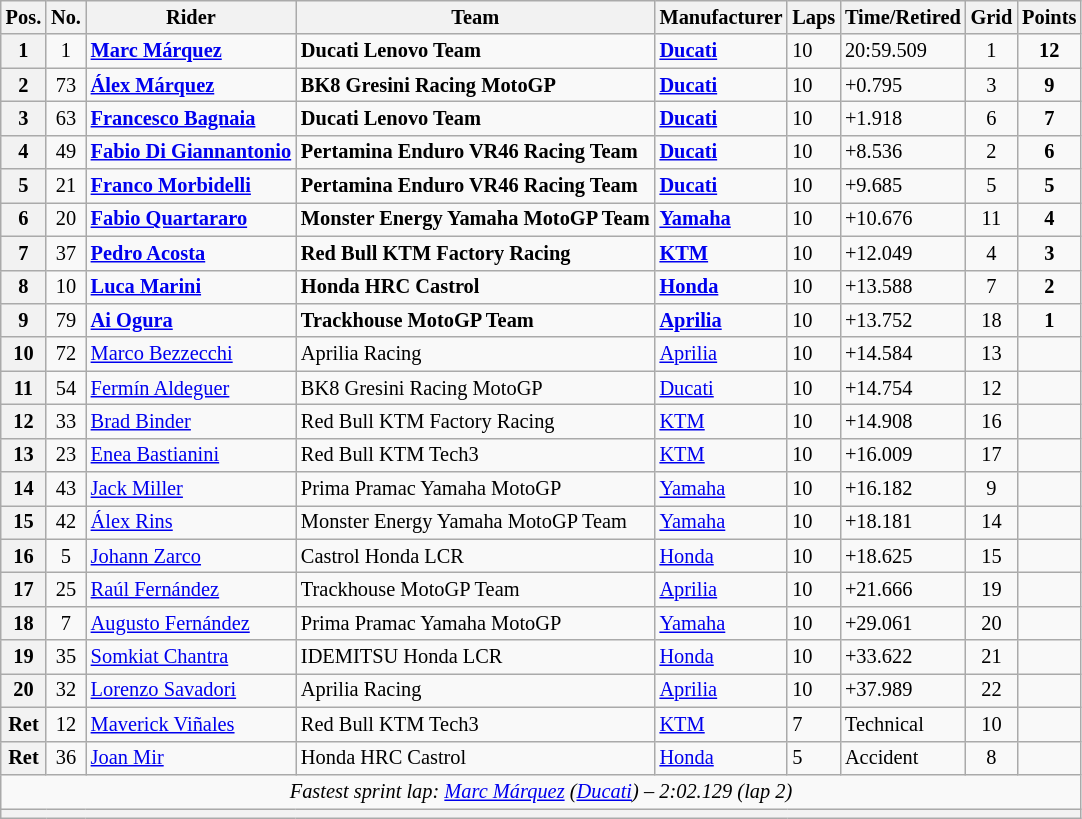<table class="wikitable sortable" style="font-size: 85%;">
<tr>
<th>Pos.</th>
<th>No.</th>
<th>Rider</th>
<th>Team</th>
<th>Manufacturer</th>
<th>Laps</th>
<th>Time/Retired</th>
<th>Grid</th>
<th>Points</th>
</tr>
<tr>
<th scope="row">1</th>
<td align="center">1</td>
<td> <strong><a href='#'>Marc Márquez</a></strong></td>
<td><strong>Ducati Lenovo Team</strong></td>
<td><strong><a href='#'>Ducati</a></strong></td>
<td>10</td>
<td>20:59.509</td>
<td align="center">1</td>
<td align="center"><strong>12</strong></td>
</tr>
<tr>
<th scope="row">2</th>
<td align="center">73</td>
<td> <strong><a href='#'>Álex Márquez</a></strong></td>
<td><strong>BK8 Gresini Racing MotoGP</strong></td>
<td><strong><a href='#'>Ducati</a></strong></td>
<td>10</td>
<td>+0.795</td>
<td align="center">3</td>
<td align="center"><strong>9</strong></td>
</tr>
<tr>
<th scope="row">3</th>
<td align="center">63</td>
<td> <strong><a href='#'>Francesco Bagnaia</a></strong></td>
<td><strong>Ducati Lenovo Team</strong></td>
<td><strong><a href='#'>Ducati</a></strong></td>
<td>10</td>
<td>+1.918</td>
<td align="center">6</td>
<td align="center"><strong>7</strong></td>
</tr>
<tr>
<th scope="row">4</th>
<td align="center">49</td>
<td> <strong><a href='#'>Fabio Di Giannantonio</a></strong></td>
<td><strong>Pertamina Enduro VR46 Racing Team</strong></td>
<td><strong><a href='#'>Ducati</a></strong></td>
<td>10</td>
<td>+8.536</td>
<td align="center">2</td>
<td align="center"><strong>6</strong></td>
</tr>
<tr>
<th scope="row">5</th>
<td align="center">21</td>
<td> <strong><a href='#'>Franco Morbidelli</a></strong></td>
<td><strong>Pertamina Enduro VR46 Racing Team</strong></td>
<td><strong><a href='#'>Ducati</a></strong></td>
<td>10</td>
<td>+9.685</td>
<td align="center">5</td>
<td align="center"><strong>5</strong></td>
</tr>
<tr>
<th scope="row">6</th>
<td align="center">20</td>
<td> <strong><a href='#'>Fabio Quartararo</a></strong></td>
<td><strong>Monster Energy Yamaha MotoGP Team</strong></td>
<td><strong><a href='#'>Yamaha</a></strong></td>
<td>10</td>
<td>+10.676</td>
<td align="center">11</td>
<td align="center"><strong>4</strong></td>
</tr>
<tr>
<th scope="row">7</th>
<td align="center">37</td>
<td> <strong><a href='#'>Pedro Acosta</a></strong></td>
<td><strong>Red Bull KTM Factory Racing</strong></td>
<td><strong><a href='#'>KTM</a></strong></td>
<td>10</td>
<td>+12.049</td>
<td align="center">4</td>
<td align="center"><strong>3</strong></td>
</tr>
<tr>
<th scope="row">8</th>
<td align="center">10</td>
<td> <strong><a href='#'>Luca Marini</a></strong></td>
<td><strong>Honda HRC Castrol</strong></td>
<td><strong><a href='#'>Honda</a></strong></td>
<td>10</td>
<td>+13.588</td>
<td align="center">7</td>
<td align="center"><strong>2</strong></td>
</tr>
<tr>
<th scope="row">9</th>
<td align="center">79</td>
<td> <strong><a href='#'>Ai Ogura</a></strong></td>
<td><strong>Trackhouse MotoGP Team</strong></td>
<td><strong><a href='#'>Aprilia</a></strong></td>
<td>10</td>
<td>+13.752</td>
<td align="center">18</td>
<td align="center"><strong>1</strong></td>
</tr>
<tr>
<th scope="row">10</th>
<td align="center">72</td>
<td> <a href='#'>Marco Bezzecchi</a></td>
<td>Aprilia Racing</td>
<td><a href='#'>Aprilia</a></td>
<td>10</td>
<td>+14.584</td>
<td align="center">13</td>
<td></td>
</tr>
<tr>
<th scope="row">11</th>
<td align="center">54</td>
<td> <a href='#'>Fermín Aldeguer</a></td>
<td>BK8 Gresini Racing MotoGP</td>
<td><a href='#'>Ducati</a></td>
<td>10</td>
<td>+14.754</td>
<td align="center">12</td>
<td></td>
</tr>
<tr>
<th scope="row">12</th>
<td align="center">33</td>
<td> <a href='#'>Brad Binder</a></td>
<td>Red Bull KTM Factory Racing</td>
<td><a href='#'>KTM</a></td>
<td>10</td>
<td>+14.908</td>
<td align="center">16</td>
<td></td>
</tr>
<tr>
<th scope="row">13</th>
<td align="center">23</td>
<td> <a href='#'>Enea Bastianini</a></td>
<td>Red Bull KTM Tech3</td>
<td><a href='#'>KTM</a></td>
<td>10</td>
<td>+16.009</td>
<td align="center">17</td>
<td></td>
</tr>
<tr>
<th scope="row">14</th>
<td align="center">43</td>
<td> <a href='#'>Jack Miller</a></td>
<td>Prima Pramac Yamaha MotoGP</td>
<td><a href='#'>Yamaha</a></td>
<td>10</td>
<td>+16.182</td>
<td align="center">9</td>
<td></td>
</tr>
<tr>
<th scope="row">15</th>
<td align="center">42</td>
<td> <a href='#'>Álex Rins</a></td>
<td>Monster Energy Yamaha MotoGP Team</td>
<td><a href='#'>Yamaha</a></td>
<td>10</td>
<td>+18.181</td>
<td align="center">14</td>
<td></td>
</tr>
<tr>
<th scope="row">16</th>
<td align="center">5</td>
<td> <a href='#'>Johann Zarco</a></td>
<td>Castrol Honda LCR</td>
<td><a href='#'>Honda</a></td>
<td>10</td>
<td>+18.625</td>
<td align="center">15</td>
<td></td>
</tr>
<tr>
<th scope="row">17</th>
<td align="center">25</td>
<td> <a href='#'>Raúl Fernández</a></td>
<td>Trackhouse MotoGP Team</td>
<td><a href='#'>Aprilia</a></td>
<td>10</td>
<td>+21.666</td>
<td align="center">19</td>
<td></td>
</tr>
<tr>
<th scope="row">18</th>
<td align="center">7</td>
<td> <a href='#'>Augusto Fernández</a></td>
<td>Prima Pramac Yamaha MotoGP</td>
<td><a href='#'>Yamaha</a></td>
<td>10</td>
<td>+29.061</td>
<td align="center">20</td>
<td></td>
</tr>
<tr>
<th scope="row">19</th>
<td align="center">35</td>
<td> <a href='#'>Somkiat Chantra</a></td>
<td>IDEMITSU Honda LCR</td>
<td><a href='#'>Honda</a></td>
<td>10</td>
<td>+33.622</td>
<td align="center">21</td>
<td></td>
</tr>
<tr>
<th scope="row">20</th>
<td align="center">32</td>
<td> <a href='#'>Lorenzo Savadori</a></td>
<td>Aprilia Racing</td>
<td><a href='#'>Aprilia</a></td>
<td>10</td>
<td>+37.989</td>
<td align="center">22</td>
<td align="center"></td>
</tr>
<tr>
<th scope="row">Ret</th>
<td align="center">12</td>
<td> <a href='#'>Maverick Viñales</a></td>
<td>Red Bull KTM Tech3</td>
<td><a href='#'>KTM</a></td>
<td>7</td>
<td>Technical</td>
<td align="center">10</td>
<td align="center"></td>
</tr>
<tr>
<th scope="row">Ret</th>
<td align="center">36</td>
<td> <a href='#'>Joan Mir</a></td>
<td>Honda HRC Castrol</td>
<td><a href='#'>Honda</a></td>
<td>5</td>
<td>Accident</td>
<td align="center">8</td>
<td align="center"></td>
</tr>
<tr class="sortbottom">
<td colspan="9" style="text-align:center"><em>Fastest sprint lap:  <a href='#'>Marc Márquez</a> (<a href='#'>Ducati</a>) – 2:02.129 (lap 2)</em></td>
</tr>
<tr class="sortbottom">
<th colspan=9></th>
</tr>
</table>
